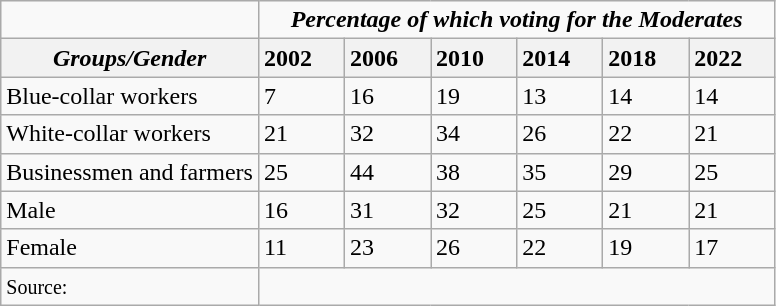<table style="float:left;"  class="wikitable">
<tr>
<td></td>
<td colspan=6 style="text-align:center;"><strong><em>Percentage of which voting for the Moderates</em></strong></td>
</tr>
<tr>
<th><em>Groups/Gender</em></th>
<th style="text-align:left; width:50px;">2002</th>
<th style="text-align:left; width:50px;">2006</th>
<th style="text-align:left; width:50px;">2010</th>
<th style="text-align:left; width:50px;">2014</th>
<th style="text-align:left; width:50px;">2018</th>
<th style="text-align:left; width:50px;">2022</th>
</tr>
<tr>
<td>Blue-collar workers</td>
<td>7</td>
<td>16</td>
<td>19</td>
<td>13</td>
<td>14</td>
<td>14</td>
</tr>
<tr>
<td>White-collar workers</td>
<td>21</td>
<td>32</td>
<td>34</td>
<td>26</td>
<td>22</td>
<td>21</td>
</tr>
<tr>
<td>Businessmen and farmers</td>
<td>25</td>
<td>44</td>
<td>38</td>
<td>35</td>
<td>29</td>
<td>25</td>
</tr>
<tr>
<td>Male</td>
<td>16</td>
<td>31</td>
<td>32</td>
<td>25</td>
<td>21</td>
<td>21</td>
</tr>
<tr>
<td>Female</td>
<td>11</td>
<td>23</td>
<td>26</td>
<td>22</td>
<td>19</td>
<td>17</td>
</tr>
<tr>
<td><small>Source:</small></td>
<td colspan=6></td>
</tr>
</table>
